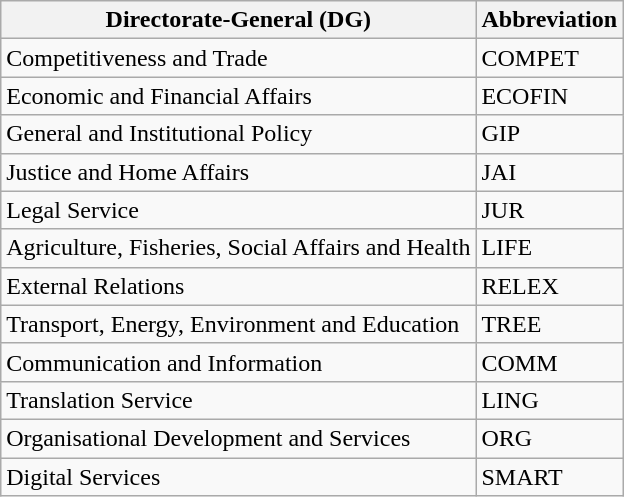<table class="wikitable sortable">
<tr>
<th>Directorate-General (DG)</th>
<th>Abbreviation</th>
</tr>
<tr>
<td>Competitiveness and Trade</td>
<td>COMPET</td>
</tr>
<tr>
<td>Economic and Financial Affairs</td>
<td>ECOFIN</td>
</tr>
<tr>
<td>General and Institutional Policy</td>
<td>GIP</td>
</tr>
<tr>
<td>Justice and Home Affairs</td>
<td>JAI</td>
</tr>
<tr>
<td>Legal Service</td>
<td>JUR</td>
</tr>
<tr>
<td>Agriculture, Fisheries, Social Affairs and Health</td>
<td>LIFE</td>
</tr>
<tr>
<td>External Relations</td>
<td>RELEX</td>
</tr>
<tr>
<td>Transport, Energy, Environment and Education</td>
<td>TREE</td>
</tr>
<tr>
<td>Communication and Information</td>
<td>COMM</td>
</tr>
<tr>
<td>Translation Service</td>
<td>LING</td>
</tr>
<tr>
<td>Organisational Development and Services</td>
<td>ORG</td>
</tr>
<tr>
<td>Digital Services</td>
<td>SMART</td>
</tr>
</table>
